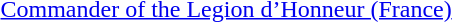<table>
<tr>
<td rowspan=2 style="width:60px; vertical-align:top;"></td>
<td><a href='#'>Commander of the Legion d’Honneur (France)</a></td>
</tr>
<tr>
<td></td>
</tr>
</table>
